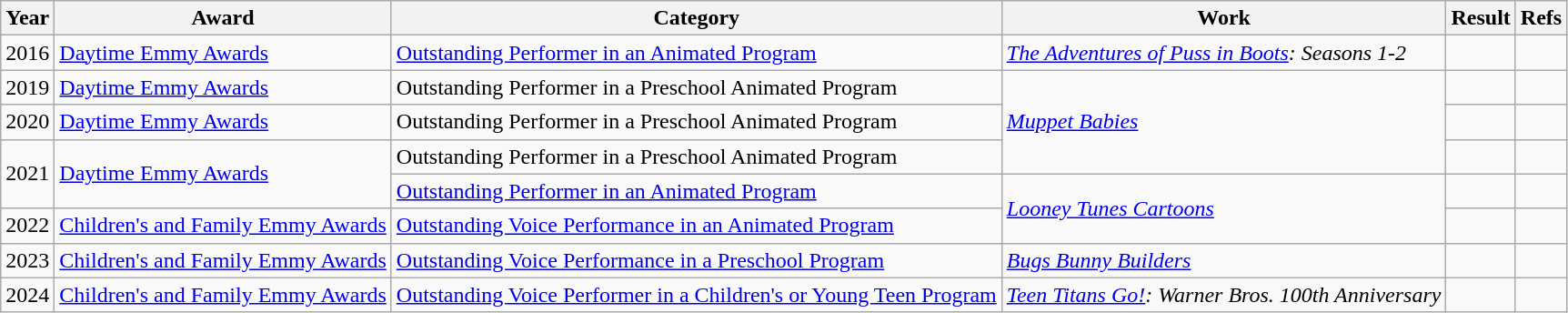<table class="wikitable">
<tr>
<th>Year</th>
<th>Award</th>
<th>Category</th>
<th>Work</th>
<th>Result</th>
<th>Refs</th>
</tr>
<tr>
<td>2016</td>
<td><a href='#'>Daytime Emmy Awards</a></td>
<td><a href='#'>Outstanding Performer in an Animated Program</a></td>
<td><em><a href='#'>The Adventures of Puss in Boots</a>: Seasons 1-2</em></td>
<td></td>
<td></td>
</tr>
<tr>
<td>2019</td>
<td><a href='#'>Daytime Emmy Awards</a></td>
<td>Outstanding Performer in a Preschool Animated Program</td>
<td rowspan="3"><em><a href='#'>Muppet Babies</a></em></td>
<td></td>
<td></td>
</tr>
<tr>
<td>2020</td>
<td><a href='#'>Daytime Emmy Awards</a></td>
<td>Outstanding Performer in a Preschool Animated Program</td>
<td></td>
<td></td>
</tr>
<tr>
<td rowspan="2">2021</td>
<td rowspan="2"><a href='#'>Daytime Emmy Awards</a></td>
<td>Outstanding Performer in a Preschool Animated Program</td>
<td></td>
<td></td>
</tr>
<tr>
<td><a href='#'>Outstanding Performer in an Animated Program</a></td>
<td rowspan=2><em><a href='#'>Looney Tunes Cartoons</a></em></td>
<td></td>
<td></td>
</tr>
<tr>
<td>2022</td>
<td><a href='#'>Children's and Family Emmy Awards</a></td>
<td><a href='#'>Outstanding Voice Performance in an Animated Program</a></td>
<td></td>
<td></td>
</tr>
<tr>
<td>2023</td>
<td><a href='#'>Children's and Family Emmy Awards</a></td>
<td><a href='#'>Outstanding Voice Performance in a Preschool Program</a></td>
<td><em><a href='#'>Bugs Bunny Builders</a></em></td>
<td></td>
<td></td>
</tr>
<tr>
<td>2024</td>
<td><a href='#'>Children's and Family Emmy Awards</a></td>
<td><a href='#'>Outstanding Voice Performer in a Children's or Young Teen Program</a></td>
<td><em><a href='#'>Teen Titans Go!</a>: Warner Bros. 100th Anniversary</em></td>
<td></td>
<td></td>
</tr>
</table>
